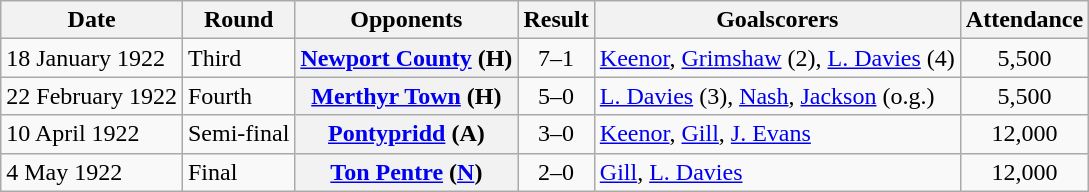<table class="wikitable plainrowheaders sortable">
<tr>
<th scope=col>Date</th>
<th scope=col>Round</th>
<th scope=col>Opponents</th>
<th scope=col>Result</th>
<th scope=col class=unsortable>Goalscorers</th>
<th scope=col>Attendance</th>
</tr>
<tr>
<td>18 January 1922</td>
<td>Third</td>
<th scope=row><a href='#'>Newport County</a> (H)</th>
<td align=center>7–1</td>
<td><a href='#'>Keenor</a>, <a href='#'>Grimshaw</a> (2), <a href='#'>L. Davies</a> (4)</td>
<td align=center>5,500</td>
</tr>
<tr>
<td>22 February 1922</td>
<td>Fourth</td>
<th scope=row><a href='#'>Merthyr Town</a> (H)</th>
<td align=center>5–0</td>
<td><a href='#'>L. Davies</a> (3), <a href='#'>Nash</a>, <a href='#'>Jackson</a> (o.g.)</td>
<td align=center>5,500</td>
</tr>
<tr>
<td>10 April 1922</td>
<td>Semi-final</td>
<th scope=row><a href='#'>Pontypridd</a> (A)</th>
<td align=center>3–0</td>
<td><a href='#'>Keenor</a>, <a href='#'>Gill</a>, <a href='#'>J. Evans</a></td>
<td align=center>12,000</td>
</tr>
<tr>
<td>4 May 1922</td>
<td>Final</td>
<th scope=row><a href='#'>Ton Pentre</a> (<a href='#'>N</a>)</th>
<td align=center>2–0</td>
<td><a href='#'>Gill</a>, <a href='#'>L. Davies</a></td>
<td align=center>12,000</td>
</tr>
</table>
